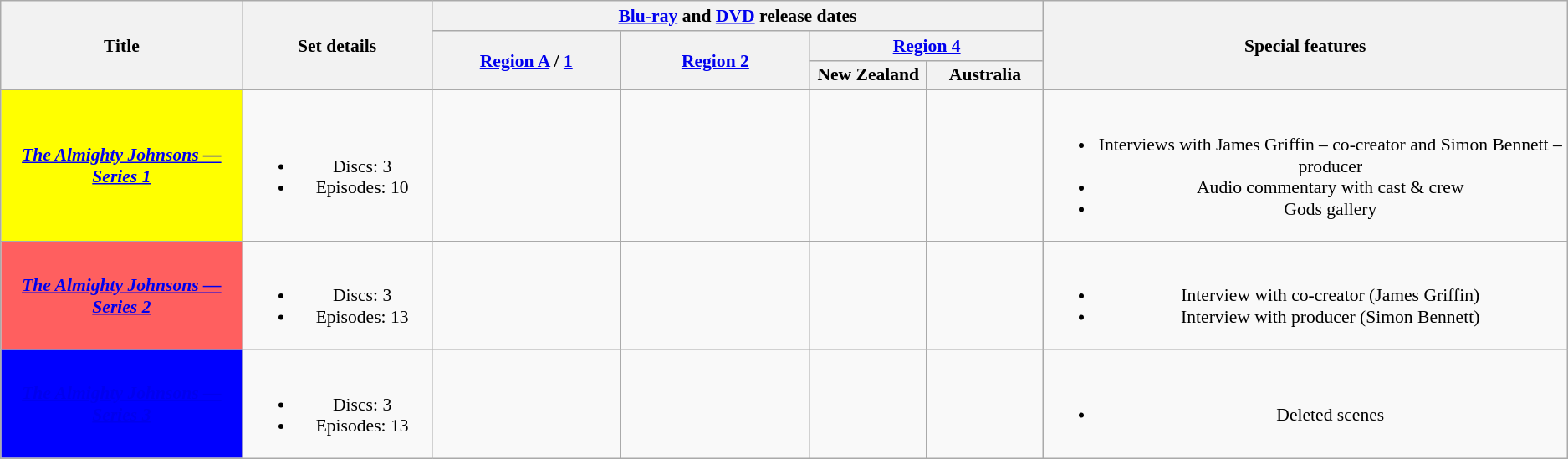<table class="wikitable plainrowheaders" style="font-size:90%; text-align: center">
<tr>
<th scope="col" rowspan="3">Title</th>
<th scope="col" rowspan="3" style="width: 10em;">Set details</th>
<th scope="col" colspan="4"><a href='#'>Blu-ray</a> and <a href='#'>DVD</a> release dates</th>
<th scope="col" rowspan="3">Special features</th>
</tr>
<tr>
<th scope="col" rowspan="2" style="width: 10em; font-size: 100%;"><a href='#'>Region A</a> / <a href='#'>1</a></th>
<th scope="col" rowspan="2" style="width: 10em; font-size: 100%;"><a href='#'>Region 2</a></th>
<th scope="col" style="width: 12em; font-size: 100%;" colspan="2"><a href='#'>Region 4</a></th>
</tr>
<tr>
<th scope="col" style="width: 6em; font-size: 100%;">New Zealand</th>
<th scope="col" style="width: 6em; font-size: 100%;">Australia</th>
</tr>
<tr>
<th scope="row" style="text-align:center; background:#FFFF00;"><em><a href='#'><span>The Almighty Johnsons — Series 1</span></a></em></th>
<td><br><ul><li>Discs: 3</li><li>Episodes: 10</li></ul></td>
<td></td>
<td></td>
<td></td>
<td></td>
<td><br><ul><li>Interviews with James Griffin – co-creator and Simon Bennett – producer</li><li>Audio commentary with cast & crew</li><li>Gods gallery</li></ul></td>
</tr>
<tr>
<th scope="row" style="text-align:center; background:#FF5F5F;"><em><a href='#'><span>The Almighty Johnsons — Series 2</span></a></em></th>
<td><br><ul><li>Discs: 3</li><li>Episodes: 13</li></ul></td>
<td></td>
<td></td>
<td></td>
<td></td>
<td><br><ul><li>Interview with co-creator (James Griffin)</li><li>Interview with producer (Simon Bennett)</li></ul></td>
</tr>
<tr>
<th scope="row" style="text-align:center; background:#0000FF;"><em><a href='#'><span>The Almighty Johnsons — Series 3</span></a></em></th>
<td><br><ul><li>Discs: 3</li><li>Episodes: 13</li></ul></td>
<td></td>
<td></td>
<td></td>
<td></td>
<td><br><ul><li>Deleted scenes</li></ul></td>
</tr>
</table>
